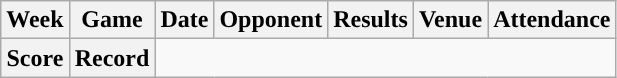<table class="wikitable" style="text-align:center">
<tr>
<th>Week</th>
<th>Game</th>
<th>Date</th>
<th>Opponent</th>
<th>Results</th>
<th>Venue</th>
<th>Attendance</th>
</tr>
<tr>
<th>Score</th>
<th>Record</th>
</tr>
</table>
